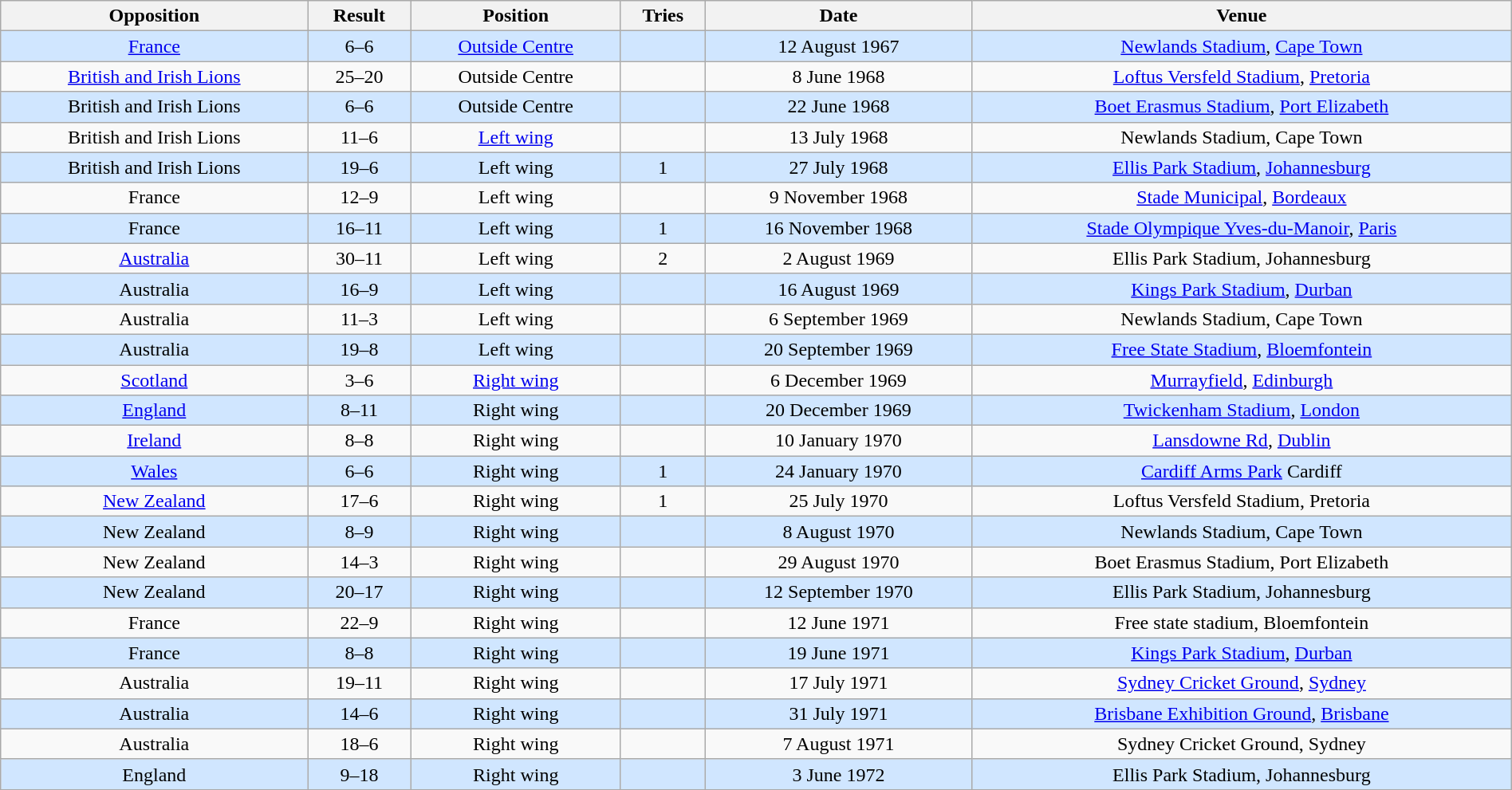<table class="wikitable sortable" style="text-align:center" width=100%>
<tr>
<th scope=col>Opposition</th>
<th scope=col>Result</th>
<th scope=col>Position</th>
<th scope=col>Tries</th>
<th scope=col>Date</th>
<th scope=col>Venue</th>
</tr>
<tr style="background: #D0E6FF;">
<td><a href='#'>France</a></td>
<td>6–6</td>
<td><a href='#'>Outside Centre</a></td>
<td></td>
<td>12 August 1967</td>
<td><a href='#'>Newlands Stadium</a>, <a href='#'>Cape Town</a></td>
</tr>
<tr>
<td><a href='#'>British and Irish Lions</a></td>
<td>25–20</td>
<td>Outside Centre</td>
<td></td>
<td>8 June 1968</td>
<td><a href='#'>Loftus Versfeld Stadium</a>, <a href='#'>Pretoria</a></td>
</tr>
<tr style="background: #D0E6FF;">
<td>British and Irish Lions</td>
<td>6–6</td>
<td>Outside Centre</td>
<td></td>
<td>22 June 1968</td>
<td><a href='#'>Boet Erasmus Stadium</a>, <a href='#'>Port Elizabeth</a></td>
</tr>
<tr>
<td>British and Irish Lions</td>
<td>11–6</td>
<td><a href='#'>Left wing</a></td>
<td></td>
<td>13 July 1968</td>
<td>Newlands Stadium, Cape Town</td>
</tr>
<tr style="background: #D0E6FF;">
<td>British and Irish Lions</td>
<td>19–6</td>
<td>Left wing</td>
<td>1</td>
<td>27 July 1968</td>
<td><a href='#'>Ellis Park Stadium</a>, <a href='#'>Johannesburg</a></td>
</tr>
<tr>
<td>France</td>
<td>12–9</td>
<td>Left wing</td>
<td></td>
<td>9 November 1968</td>
<td><a href='#'>Stade Municipal</a>, <a href='#'>Bordeaux</a></td>
</tr>
<tr style="background: #D0E6FF;">
<td>France</td>
<td>16–11</td>
<td>Left wing</td>
<td>1</td>
<td>16 November 1968</td>
<td><a href='#'>Stade Olympique Yves-du-Manoir</a>, <a href='#'>Paris</a></td>
</tr>
<tr>
<td><a href='#'>Australia</a></td>
<td>30–11</td>
<td>Left wing</td>
<td>2</td>
<td>2 August 1969</td>
<td>Ellis Park Stadium, Johannesburg</td>
</tr>
<tr style="background: #D0E6FF;">
<td>Australia</td>
<td>16–9</td>
<td>Left wing</td>
<td></td>
<td>16 August 1969</td>
<td><a href='#'>Kings Park Stadium</a>, <a href='#'>Durban</a></td>
</tr>
<tr>
<td>Australia</td>
<td>11–3</td>
<td>Left wing</td>
<td></td>
<td>6 September 1969</td>
<td>Newlands Stadium, Cape Town</td>
</tr>
<tr style="background: #D0E6FF;">
<td>Australia</td>
<td>19–8</td>
<td>Left wing</td>
<td></td>
<td>20 September 1969</td>
<td><a href='#'>Free State Stadium</a>, <a href='#'>Bloemfontein</a></td>
</tr>
<tr>
<td><a href='#'>Scotland</a></td>
<td>3–6</td>
<td><a href='#'>Right wing</a></td>
<td></td>
<td>6 December 1969</td>
<td><a href='#'>Murrayfield</a>, <a href='#'>Edinburgh</a></td>
</tr>
<tr style="background: #D0E6FF;">
<td><a href='#'>England</a></td>
<td>8–11</td>
<td>Right wing</td>
<td></td>
<td>20 December 1969</td>
<td><a href='#'>Twickenham Stadium</a>, <a href='#'>London</a></td>
</tr>
<tr>
<td><a href='#'>Ireland</a></td>
<td>8–8</td>
<td>Right wing</td>
<td></td>
<td>10 January 1970</td>
<td><a href='#'>Lansdowne Rd</a>, <a href='#'>Dublin</a></td>
</tr>
<tr style="background: #D0E6FF;">
<td><a href='#'>Wales</a></td>
<td>6–6</td>
<td>Right wing</td>
<td>1</td>
<td>24 January 1970</td>
<td><a href='#'>Cardiff Arms Park</a> Cardiff</td>
</tr>
<tr>
<td><a href='#'>New Zealand</a></td>
<td>17–6</td>
<td>Right wing</td>
<td>1</td>
<td>25 July 1970</td>
<td>Loftus Versfeld Stadium, Pretoria</td>
</tr>
<tr style="background: #D0E6FF;">
<td>New Zealand</td>
<td>8–9</td>
<td>Right wing</td>
<td></td>
<td>8 August 1970</td>
<td>Newlands Stadium, Cape Town</td>
</tr>
<tr>
<td>New Zealand</td>
<td>14–3</td>
<td>Right wing</td>
<td></td>
<td>29 August 1970</td>
<td>Boet Erasmus Stadium, Port Elizabeth</td>
</tr>
<tr style="background: #D0E6FF;">
<td>New Zealand</td>
<td>20–17</td>
<td>Right wing</td>
<td></td>
<td>12 September 1970</td>
<td>Ellis Park Stadium, Johannesburg</td>
</tr>
<tr>
<td>France</td>
<td>22–9</td>
<td>Right wing</td>
<td></td>
<td>12 June 1971</td>
<td>Free state stadium, Bloemfontein</td>
</tr>
<tr style="background: #D0E6FF;">
<td>France</td>
<td>8–8</td>
<td>Right wing</td>
<td></td>
<td>19 June 1971</td>
<td><a href='#'>Kings Park Stadium</a>, <a href='#'>Durban</a></td>
</tr>
<tr>
<td>Australia</td>
<td>19–11</td>
<td>Right wing</td>
<td></td>
<td>17 July 1971</td>
<td><a href='#'>Sydney Cricket Ground</a>, <a href='#'>Sydney</a></td>
</tr>
<tr style="background: #D0E6FF;">
<td>Australia</td>
<td>14–6</td>
<td>Right wing</td>
<td></td>
<td>31 July 1971</td>
<td><a href='#'>Brisbane Exhibition Ground</a>, <a href='#'>Brisbane</a></td>
</tr>
<tr>
<td>Australia</td>
<td>18–6</td>
<td>Right wing</td>
<td></td>
<td>7 August 1971</td>
<td>Sydney Cricket Ground, Sydney</td>
</tr>
<tr style="background: #D0E6FF;">
<td>England</td>
<td>9–18</td>
<td>Right wing</td>
<td></td>
<td>3 June 1972</td>
<td>Ellis Park Stadium, Johannesburg</td>
</tr>
<tr>
</tr>
</table>
